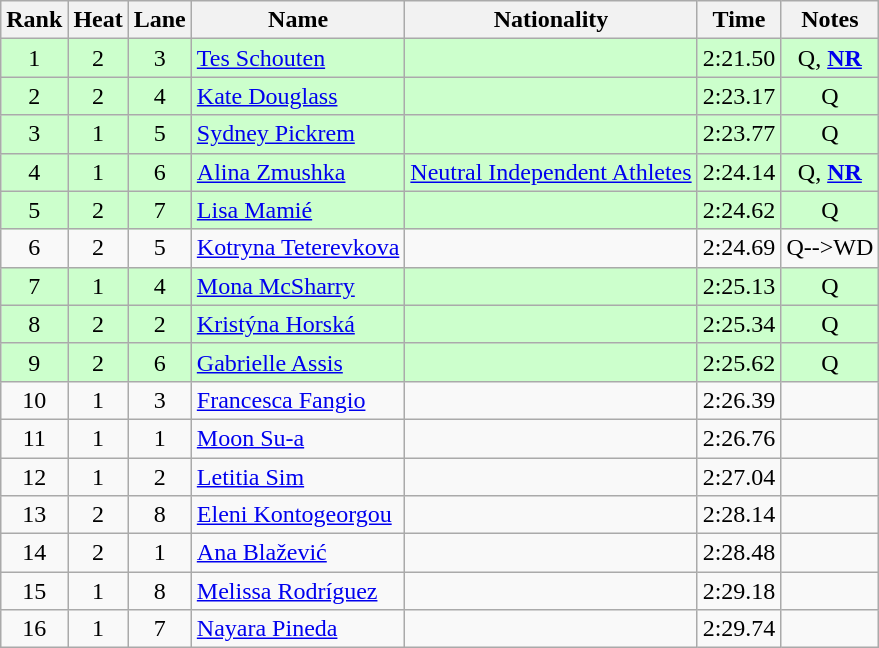<table class="wikitable sortable" style="text-align:center">
<tr>
<th>Rank</th>
<th>Heat</th>
<th>Lane</th>
<th>Name</th>
<th>Nationality</th>
<th>Time</th>
<th>Notes</th>
</tr>
<tr bgcolor=ccffcc>
<td>1</td>
<td>2</td>
<td>3</td>
<td align=left><a href='#'>Tes Schouten</a></td>
<td align=left></td>
<td>2:21.50</td>
<td>Q, <strong><a href='#'>NR</a></strong></td>
</tr>
<tr bgcolor=ccffcc>
<td>2</td>
<td>2</td>
<td>4</td>
<td align=left><a href='#'>Kate Douglass</a></td>
<td align=left></td>
<td>2:23.17</td>
<td>Q</td>
</tr>
<tr bgcolor=ccffcc>
<td>3</td>
<td>1</td>
<td>5</td>
<td align=left><a href='#'>Sydney Pickrem</a></td>
<td align=left></td>
<td>2:23.77</td>
<td>Q</td>
</tr>
<tr bgcolor=ccffcc>
<td>4</td>
<td>1</td>
<td>6</td>
<td align=left><a href='#'>Alina Zmushka</a></td>
<td align=left> <a href='#'>Neutral Independent Athletes</a></td>
<td>2:24.14</td>
<td>Q, <strong><a href='#'>NR</a></strong></td>
</tr>
<tr bgcolor=ccffcc>
<td>5</td>
<td>2</td>
<td>7</td>
<td align=left><a href='#'>Lisa Mamié</a></td>
<td align=left></td>
<td>2:24.62</td>
<td>Q</td>
</tr>
<tr>
<td>6</td>
<td>2</td>
<td>5</td>
<td align=left><a href='#'>Kotryna Teterevkova</a></td>
<td align=left></td>
<td>2:24.69</td>
<td>Q-->WD</td>
</tr>
<tr bgcolor=ccffcc>
<td>7</td>
<td>1</td>
<td>4</td>
<td align=left><a href='#'>Mona McSharry</a></td>
<td align=left></td>
<td>2:25.13</td>
<td>Q</td>
</tr>
<tr bgcolor=ccffcc>
<td>8</td>
<td>2</td>
<td>2</td>
<td align=left><a href='#'>Kristýna Horská</a></td>
<td align=left></td>
<td>2:25.34</td>
<td>Q</td>
</tr>
<tr bgcolor=ccffcc>
<td>9</td>
<td>2</td>
<td>6</td>
<td align=left><a href='#'>Gabrielle Assis</a></td>
<td align=left></td>
<td>2:25.62</td>
<td>Q</td>
</tr>
<tr>
<td>10</td>
<td>1</td>
<td>3</td>
<td align=left><a href='#'>Francesca Fangio</a></td>
<td align=left></td>
<td>2:26.39</td>
<td></td>
</tr>
<tr>
<td>11</td>
<td>1</td>
<td>1</td>
<td align=left><a href='#'>Moon Su-a</a></td>
<td align=left></td>
<td>2:26.76</td>
<td></td>
</tr>
<tr>
<td>12</td>
<td>1</td>
<td>2</td>
<td align=left><a href='#'>Letitia Sim</a></td>
<td align=left></td>
<td>2:27.04</td>
<td></td>
</tr>
<tr>
<td>13</td>
<td>2</td>
<td>8</td>
<td align=left><a href='#'>Eleni Kontogeorgou</a></td>
<td align=left></td>
<td>2:28.14</td>
<td></td>
</tr>
<tr>
<td>14</td>
<td>2</td>
<td>1</td>
<td align=left><a href='#'>Ana Blažević</a></td>
<td align=left></td>
<td>2:28.48</td>
<td></td>
</tr>
<tr>
<td>15</td>
<td>1</td>
<td>8</td>
<td align=left><a href='#'>Melissa Rodríguez</a></td>
<td align=left></td>
<td>2:29.18</td>
<td></td>
</tr>
<tr>
<td>16</td>
<td>1</td>
<td>7</td>
<td align=left><a href='#'>Nayara Pineda</a></td>
<td align=left></td>
<td>2:29.74</td>
<td></td>
</tr>
</table>
